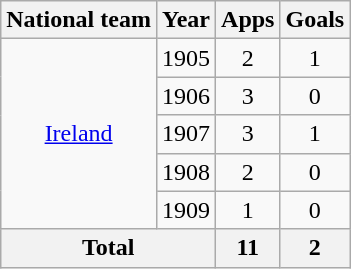<table class="wikitable" style="text-align: center;">
<tr>
<th>National team</th>
<th>Year</th>
<th>Apps</th>
<th>Goals</th>
</tr>
<tr>
<td rowspan="5"><a href='#'>Ireland</a></td>
<td>1905</td>
<td>2</td>
<td>1</td>
</tr>
<tr>
<td>1906</td>
<td>3</td>
<td>0</td>
</tr>
<tr>
<td>1907</td>
<td>3</td>
<td>1</td>
</tr>
<tr>
<td>1908</td>
<td>2</td>
<td>0</td>
</tr>
<tr>
<td>1909</td>
<td>1</td>
<td>0</td>
</tr>
<tr>
<th colspan="2">Total</th>
<th>11</th>
<th>2</th>
</tr>
</table>
